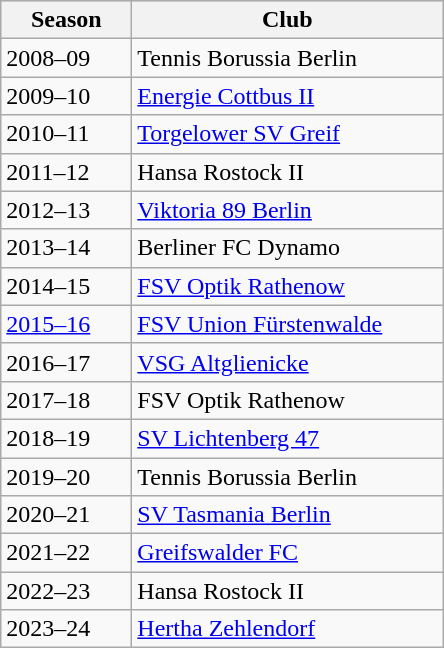<table class="wikitable">
<tr style="text-align:center; background:#dfdfdf;">
<th width="80">Season</th>
<th style="width:200px;">Club</th>
</tr>
<tr>
<td>2008–09</td>
<td>Tennis Borussia Berlin</td>
</tr>
<tr>
<td>2009–10</td>
<td><a href='#'>Energie Cottbus II</a></td>
</tr>
<tr>
<td>2010–11</td>
<td><a href='#'>Torgelower SV Greif</a></td>
</tr>
<tr>
<td>2011–12</td>
<td>Hansa Rostock II</td>
</tr>
<tr>
<td>2012–13</td>
<td><a href='#'>Viktoria 89 Berlin</a></td>
</tr>
<tr>
<td>2013–14</td>
<td>Berliner FC Dynamo</td>
</tr>
<tr>
<td>2014–15</td>
<td><a href='#'>FSV Optik Rathenow</a></td>
</tr>
<tr>
<td><a href='#'>2015–16</a></td>
<td><a href='#'>FSV Union Fürstenwalde</a></td>
</tr>
<tr>
<td>2016–17</td>
<td><a href='#'>VSG Altglienicke</a></td>
</tr>
<tr>
<td>2017–18</td>
<td>FSV Optik Rathenow</td>
</tr>
<tr>
<td>2018–19</td>
<td><a href='#'>SV Lichtenberg 47</a></td>
</tr>
<tr>
<td>2019–20</td>
<td>Tennis Borussia Berlin</td>
</tr>
<tr>
<td>2020–21</td>
<td><a href='#'>SV Tasmania Berlin</a></td>
</tr>
<tr>
<td>2021–22</td>
<td><a href='#'>Greifswalder FC</a></td>
</tr>
<tr>
<td>2022–23</td>
<td>Hansa Rostock II</td>
</tr>
<tr>
<td>2023–24</td>
<td><a href='#'>Hertha Zehlendorf</a></td>
</tr>
</table>
